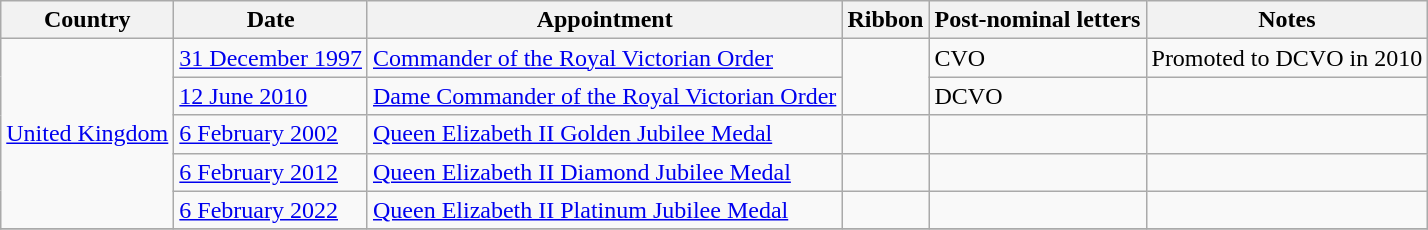<table class="wikitable sortable">
<tr>
<th>Country</th>
<th>Date</th>
<th>Appointment</th>
<th>Ribbon</th>
<th>Post-nominal letters</th>
<th>Notes</th>
</tr>
<tr>
<td rowspan="5"><a href='#'>United Kingdom</a></td>
<td><a href='#'>31 December 1997</a></td>
<td><a href='#'>Commander of the Royal Victorian Order</a></td>
<td rowspan="2"></td>
<td>CVO</td>
<td>Promoted to DCVO in 2010</td>
</tr>
<tr>
<td><a href='#'>12 June 2010</a></td>
<td><a href='#'>Dame Commander of the Royal Victorian Order</a></td>
<td>DCVO</td>
<td></td>
</tr>
<tr>
<td><a href='#'>6 February 2002</a></td>
<td><a href='#'>Queen Elizabeth II Golden Jubilee Medal</a></td>
<td></td>
<td></td>
<td></td>
</tr>
<tr>
<td><a href='#'>6 February 2012</a></td>
<td><a href='#'>Queen Elizabeth II Diamond Jubilee Medal</a></td>
<td></td>
<td></td>
<td></td>
</tr>
<tr>
<td><a href='#'>6 February 2022</a></td>
<td><a href='#'>Queen Elizabeth II Platinum Jubilee Medal</a></td>
<td></td>
<td></td>
<td></td>
</tr>
<tr>
</tr>
</table>
